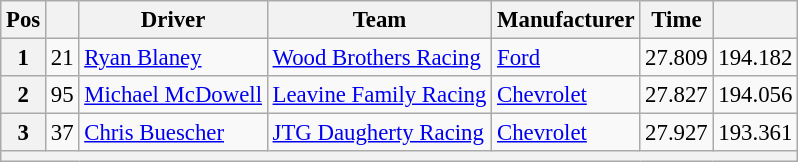<table class="wikitable" style="font-size:95%">
<tr>
<th>Pos</th>
<th></th>
<th>Driver</th>
<th>Team</th>
<th>Manufacturer</th>
<th>Time</th>
<th></th>
</tr>
<tr>
<th>1</th>
<td>21</td>
<td><a href='#'>Ryan Blaney</a></td>
<td><a href='#'>Wood Brothers Racing</a></td>
<td><a href='#'>Ford</a></td>
<td>27.809</td>
<td>194.182</td>
</tr>
<tr>
<th>2</th>
<td>95</td>
<td><a href='#'>Michael McDowell</a></td>
<td><a href='#'>Leavine Family Racing</a></td>
<td><a href='#'>Chevrolet</a></td>
<td>27.827</td>
<td>194.056</td>
</tr>
<tr>
<th>3</th>
<td>37</td>
<td><a href='#'>Chris Buescher</a></td>
<td><a href='#'>JTG Daugherty Racing</a></td>
<td><a href='#'>Chevrolet</a></td>
<td>27.927</td>
<td>193.361</td>
</tr>
<tr>
<th colspan="7"></th>
</tr>
</table>
